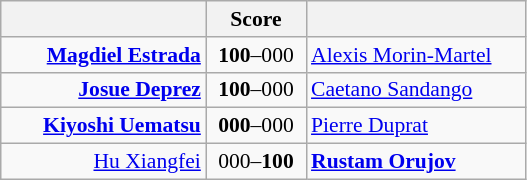<table class="wikitable" style="text-align: center; font-size:90% ">
<tr>
<th align="right" width="130"></th>
<th width="60">Score</th>
<th align="left" width="140"></th>
</tr>
<tr>
<td align=right><strong><a href='#'>Magdiel Estrada</a></strong> </td>
<td align=center><strong>100</strong>–000</td>
<td align=left> <a href='#'>Alexis Morin-Martel</a></td>
</tr>
<tr>
<td align=right><strong><a href='#'>Josue Deprez</a></strong> </td>
<td align=center><strong>100</strong>–000</td>
<td align=left> <a href='#'>Caetano Sandango</a></td>
</tr>
<tr>
<td align=right><strong><a href='#'>Kiyoshi Uematsu</a></strong> </td>
<td align=center><strong>000</strong>–000</td>
<td align=left> <a href='#'>Pierre Duprat</a></td>
</tr>
<tr>
<td align=right><a href='#'>Hu Xiangfei</a> </td>
<td align=center>000–<strong>100</strong></td>
<td align=left> <strong><a href='#'>Rustam Orujov</a></strong></td>
</tr>
</table>
